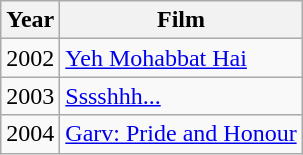<table class="wikitable">
<tr>
<th>Year</th>
<th>Film</th>
</tr>
<tr>
<td>2002</td>
<td><a href='#'>Yeh Mohabbat Hai</a></td>
</tr>
<tr>
<td>2003</td>
<td><a href='#'>Sssshhh...</a></td>
</tr>
<tr>
<td>2004</td>
<td><a href='#'>Garv: Pride and Honour</a></td>
</tr>
</table>
